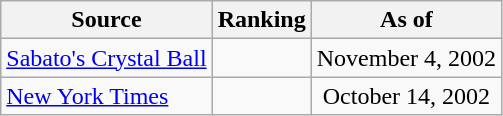<table class="wikitable" style="text-align:center">
<tr>
<th>Source</th>
<th>Ranking</th>
<th>As of</th>
</tr>
<tr>
<td align=left><a href='#'>Sabato's Crystal Ball</a></td>
<td></td>
<td>November 4, 2002</td>
</tr>
<tr>
<td align=left><a href='#'>New York Times</a></td>
<td></td>
<td>October 14, 2002</td>
</tr>
</table>
